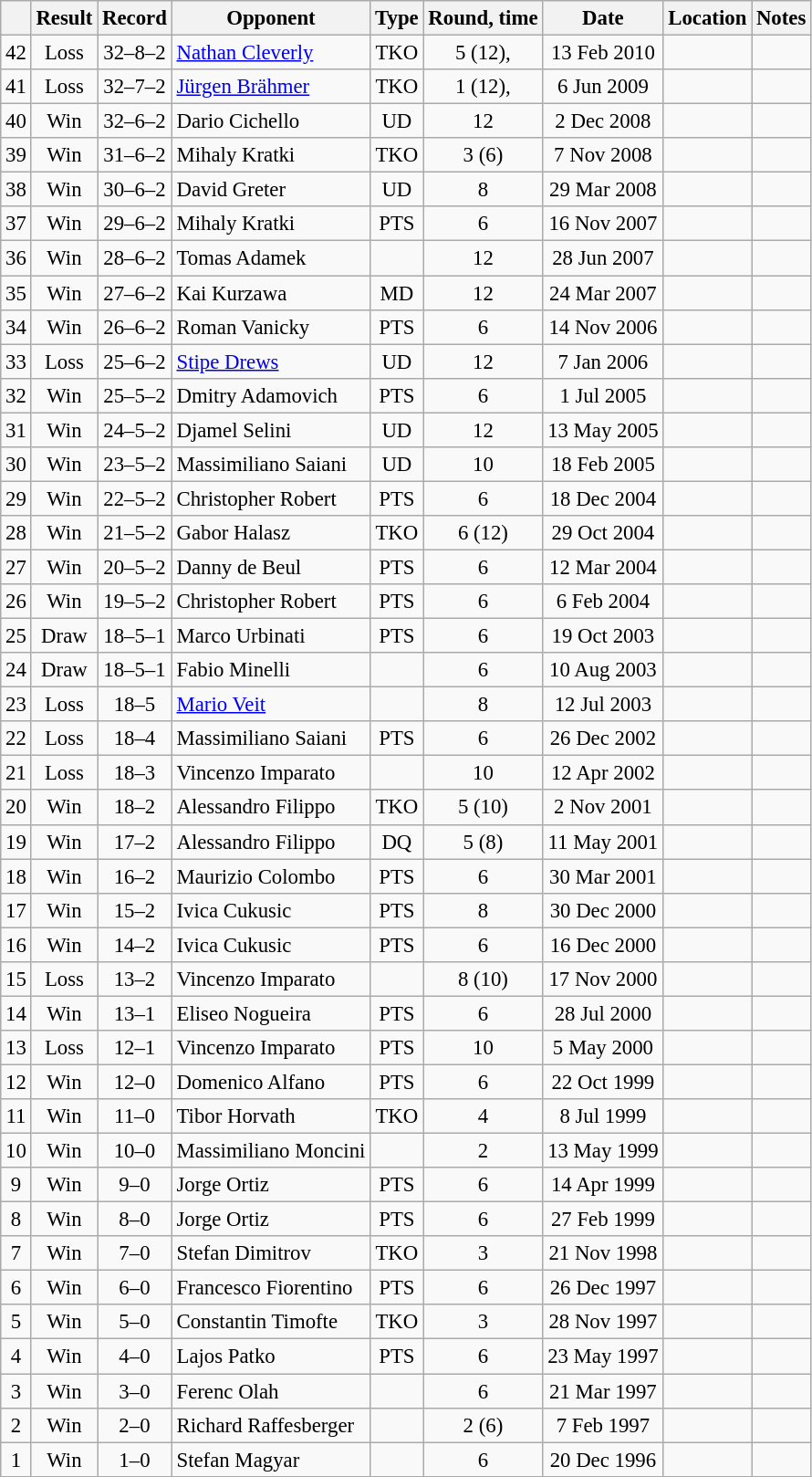<table class="wikitable" style="text-align:center; font-size:95%">
<tr>
<th></th>
<th>Result</th>
<th>Record</th>
<th>Opponent</th>
<th>Type</th>
<th>Round, time</th>
<th>Date</th>
<th>Location</th>
<th>Notes</th>
</tr>
<tr>
<td>42</td>
<td>Loss</td>
<td>32–8–2</td>
<td style="text-align:left;"><a href='#'>Nathan Cleverly</a></td>
<td>TKO</td>
<td>5 (12), </td>
<td>13 Feb 2010</td>
<td style="text-align:left;"></td>
<td style="text-align:left;"></td>
</tr>
<tr>
<td>41</td>
<td>Loss</td>
<td>32–7–2</td>
<td style="text-align:left;"><a href='#'>Jürgen Brähmer</a></td>
<td>TKO</td>
<td>1 (12), </td>
<td>6 Jun 2009</td>
<td style="text-align:left;"></td>
<td style="text-align:left;"></td>
</tr>
<tr>
<td>40</td>
<td>Win</td>
<td>32–6–2</td>
<td style="text-align:left;">Dario Cichello</td>
<td>UD</td>
<td>12</td>
<td>2 Dec 2008</td>
<td style="text-align:left;"></td>
<td style="text-align:left;"></td>
</tr>
<tr>
<td>39</td>
<td>Win</td>
<td>31–6–2</td>
<td style="text-align:left;">Mihaly Kratki</td>
<td>TKO</td>
<td>3 (6)</td>
<td>7 Nov 2008</td>
<td style="text-align:left;"></td>
<td></td>
</tr>
<tr>
<td>38</td>
<td>Win</td>
<td>30–6–2</td>
<td style="text-align:left;">David Greter</td>
<td>UD</td>
<td>8</td>
<td>29 Mar 2008</td>
<td style="text-align:left;"></td>
<td></td>
</tr>
<tr>
<td>37</td>
<td>Win</td>
<td>29–6–2</td>
<td style="text-align:left;">Mihaly Kratki</td>
<td>PTS</td>
<td>6</td>
<td>16 Nov 2007</td>
<td style="text-align:left;"></td>
<td></td>
</tr>
<tr>
<td>36</td>
<td>Win</td>
<td>28–6–2</td>
<td style="text-align:left;">Tomas Adamek</td>
<td></td>
<td>12</td>
<td>28 Jun 2007</td>
<td style="text-align:left;"></td>
<td style="text-align:left;"></td>
</tr>
<tr>
<td>35</td>
<td>Win</td>
<td>27–6–2</td>
<td style="text-align:left;">Kai Kurzawa</td>
<td>MD</td>
<td>12</td>
<td>24 Mar 2007</td>
<td style="text-align:left;"></td>
<td style="text-align:left;"></td>
</tr>
<tr>
<td>34</td>
<td>Win</td>
<td>26–6–2</td>
<td style="text-align:left;">Roman Vanicky</td>
<td>PTS</td>
<td>6</td>
<td>14 Nov 2006</td>
<td style="text-align:left;"></td>
<td></td>
</tr>
<tr>
<td>33</td>
<td>Loss</td>
<td>25–6–2</td>
<td style="text-align:left;"><a href='#'>Stipe Drews</a></td>
<td>UD</td>
<td>12</td>
<td>7 Jan 2006</td>
<td style="text-align:left;"></td>
<td style="text-align:left;"></td>
</tr>
<tr>
<td>32</td>
<td>Win</td>
<td>25–5–2</td>
<td style="text-align:left;">Dmitry Adamovich</td>
<td>PTS</td>
<td>6</td>
<td>1 Jul 2005</td>
<td style="text-align:left;"></td>
<td></td>
</tr>
<tr>
<td>31</td>
<td>Win</td>
<td>24–5–2</td>
<td style="text-align:left;">Djamel Selini</td>
<td>UD</td>
<td>12</td>
<td>13 May 2005</td>
<td style="text-align:left;"></td>
<td style="text-align:left;"></td>
</tr>
<tr>
<td>30</td>
<td>Win</td>
<td>23–5–2</td>
<td style="text-align:left;">Massimiliano Saiani</td>
<td>UD</td>
<td>10</td>
<td>18 Feb 2005</td>
<td style="text-align:left;"></td>
<td style="text-align:left;"></td>
</tr>
<tr>
<td>29</td>
<td>Win</td>
<td>22–5–2</td>
<td style="text-align:left;">Christopher Robert</td>
<td>PTS</td>
<td>6</td>
<td>18 Dec 2004</td>
<td style="text-align:left;"></td>
<td></td>
</tr>
<tr>
<td>28</td>
<td>Win</td>
<td>21–5–2</td>
<td style="text-align:left;">Gabor Halasz</td>
<td>TKO</td>
<td>6 (12)</td>
<td>29 Oct 2004</td>
<td style="text-align:left;"></td>
<td style="text-align:left;"></td>
</tr>
<tr>
<td>27</td>
<td>Win</td>
<td>20–5–2</td>
<td style="text-align:left;">Danny de Beul</td>
<td>PTS</td>
<td>6</td>
<td>12 Mar 2004</td>
<td style="text-align:left;"></td>
<td></td>
</tr>
<tr>
<td>26</td>
<td>Win</td>
<td>19–5–2</td>
<td style="text-align:left;">Christopher Robert</td>
<td>PTS</td>
<td>6</td>
<td>6 Feb 2004</td>
<td style="text-align:left;"></td>
<td></td>
</tr>
<tr>
<td>25</td>
<td>Draw</td>
<td>18–5–1</td>
<td style="text-align:left;">Marco Urbinati</td>
<td>PTS</td>
<td>6</td>
<td>19 Oct 2003</td>
<td style="text-align:left;"></td>
<td></td>
</tr>
<tr>
<td>24</td>
<td>Draw</td>
<td>18–5–1</td>
<td style="text-align:left;">Fabio Minelli</td>
<td></td>
<td>6</td>
<td>10 Aug 2003</td>
<td style="text-align:left;"></td>
<td></td>
</tr>
<tr>
<td>23</td>
<td>Loss</td>
<td>18–5</td>
<td style="text-align:left;"><a href='#'>Mario Veit</a></td>
<td></td>
<td>8</td>
<td>12 Jul 2003</td>
<td style="text-align:left;"></td>
<td></td>
</tr>
<tr>
<td>22</td>
<td>Loss</td>
<td>18–4</td>
<td style="text-align:left;">Massimiliano Saiani</td>
<td>PTS</td>
<td>6</td>
<td>26 Dec 2002</td>
<td style="text-align:left;"></td>
<td></td>
</tr>
<tr>
<td>21</td>
<td>Loss</td>
<td>18–3</td>
<td style="text-align:left;">Vincenzo Imparato</td>
<td></td>
<td>10</td>
<td>12 Apr 2002</td>
<td style="text-align:left;"></td>
<td style="text-align:left;"></td>
</tr>
<tr>
<td>20</td>
<td>Win</td>
<td>18–2</td>
<td style="text-align:left;">Alessandro Filippo</td>
<td>TKO</td>
<td>5 (10)</td>
<td>2 Nov 2001</td>
<td style="text-align:left;"></td>
<td style="text-align:left;"></td>
</tr>
<tr>
<td>19</td>
<td>Win</td>
<td>17–2</td>
<td style="text-align:left;">Alessandro Filippo</td>
<td>DQ</td>
<td>5 (8)</td>
<td>11 May 2001</td>
<td style="text-align:left;"></td>
<td></td>
</tr>
<tr>
<td>18</td>
<td>Win</td>
<td>16–2</td>
<td style="text-align:left;">Maurizio Colombo</td>
<td>PTS</td>
<td>6</td>
<td>30 Mar 2001</td>
<td style="text-align:left;"></td>
<td></td>
</tr>
<tr>
<td>17</td>
<td>Win</td>
<td>15–2</td>
<td style="text-align:left;">Ivica Cukusic</td>
<td>PTS</td>
<td>8</td>
<td>30 Dec 2000</td>
<td style="text-align:left;"></td>
<td></td>
</tr>
<tr>
<td>16</td>
<td>Win</td>
<td>14–2</td>
<td style="text-align:left;">Ivica Cukusic</td>
<td>PTS</td>
<td>6</td>
<td>16 Dec 2000</td>
<td style="text-align:left;"></td>
<td></td>
</tr>
<tr>
<td>15</td>
<td>Loss</td>
<td>13–2</td>
<td style="text-align:left;">Vincenzo Imparato</td>
<td></td>
<td>8 (10)</td>
<td>17 Nov 2000</td>
<td style="text-align:left;"></td>
<td style="text-align:left;"></td>
</tr>
<tr>
<td>14</td>
<td>Win</td>
<td>13–1</td>
<td style="text-align:left;">Eliseo Nogueira</td>
<td>PTS</td>
<td>6</td>
<td>28 Jul 2000</td>
<td style="text-align:left;"></td>
<td></td>
</tr>
<tr>
<td>13</td>
<td>Loss</td>
<td>12–1</td>
<td style="text-align:left;">Vincenzo Imparato</td>
<td>PTS</td>
<td>10</td>
<td>5 May 2000</td>
<td style="text-align:left;"></td>
<td style="text-align:left;"></td>
</tr>
<tr>
<td>12</td>
<td>Win</td>
<td>12–0</td>
<td style="text-align:left;">Domenico Alfano</td>
<td>PTS</td>
<td>6</td>
<td>22 Oct 1999</td>
<td style="text-align:left;"></td>
<td></td>
</tr>
<tr>
<td>11</td>
<td>Win</td>
<td>11–0</td>
<td style="text-align:left;">Tibor Horvath</td>
<td>TKO</td>
<td>4</td>
<td>8 Jul 1999</td>
<td style="text-align:left;"></td>
<td></td>
</tr>
<tr>
<td>10</td>
<td>Win</td>
<td>10–0</td>
<td style="text-align:left;">Massimiliano Moncini</td>
<td></td>
<td>2</td>
<td>13 May 1999</td>
<td style="text-align:left;"></td>
<td></td>
</tr>
<tr>
<td>9</td>
<td>Win</td>
<td>9–0</td>
<td style="text-align:left;">Jorge Ortiz</td>
<td>PTS</td>
<td>6</td>
<td>14 Apr 1999</td>
<td style="text-align:left;"></td>
<td></td>
</tr>
<tr>
<td>8</td>
<td>Win</td>
<td>8–0</td>
<td style="text-align:left;">Jorge Ortiz</td>
<td>PTS</td>
<td>6</td>
<td>27 Feb 1999</td>
<td style="text-align:left;"></td>
<td></td>
</tr>
<tr>
<td>7</td>
<td>Win</td>
<td>7–0</td>
<td style="text-align:left;">Stefan Dimitrov</td>
<td>TKO</td>
<td>3</td>
<td>21 Nov 1998</td>
<td style="text-align:left;"></td>
<td></td>
</tr>
<tr>
<td>6</td>
<td>Win</td>
<td>6–0</td>
<td style="text-align:left;">Francesco Fiorentino</td>
<td>PTS</td>
<td>6</td>
<td>26 Dec 1997</td>
<td style="text-align:left;"></td>
<td></td>
</tr>
<tr>
<td>5</td>
<td>Win</td>
<td>5–0</td>
<td style="text-align:left;">Constantin Timofte</td>
<td>TKO</td>
<td>3</td>
<td>28 Nov 1997</td>
<td style="text-align:left;"></td>
<td></td>
</tr>
<tr>
<td>4</td>
<td>Win</td>
<td>4–0</td>
<td style="text-align:left;">Lajos Patko</td>
<td>PTS</td>
<td>6</td>
<td>23 May 1997</td>
<td style="text-align:left;"></td>
<td></td>
</tr>
<tr>
<td>3</td>
<td>Win</td>
<td>3–0</td>
<td style="text-align:left;">Ferenc Olah</td>
<td></td>
<td>6</td>
<td>21 Mar 1997</td>
<td style="text-align:left;"></td>
<td></td>
</tr>
<tr>
<td>2</td>
<td>Win</td>
<td>2–0</td>
<td style="text-align:left;">Richard Raffesberger</td>
<td></td>
<td>2 (6)</td>
<td>7 Feb 1997</td>
<td style="text-align:left;"></td>
<td></td>
</tr>
<tr>
<td>1</td>
<td>Win</td>
<td>1–0</td>
<td style="text-align:left;">Stefan Magyar</td>
<td></td>
<td>6</td>
<td>20 Dec 1996</td>
<td style="text-align:left;"></td>
<td style="text-align:left;"></td>
</tr>
</table>
